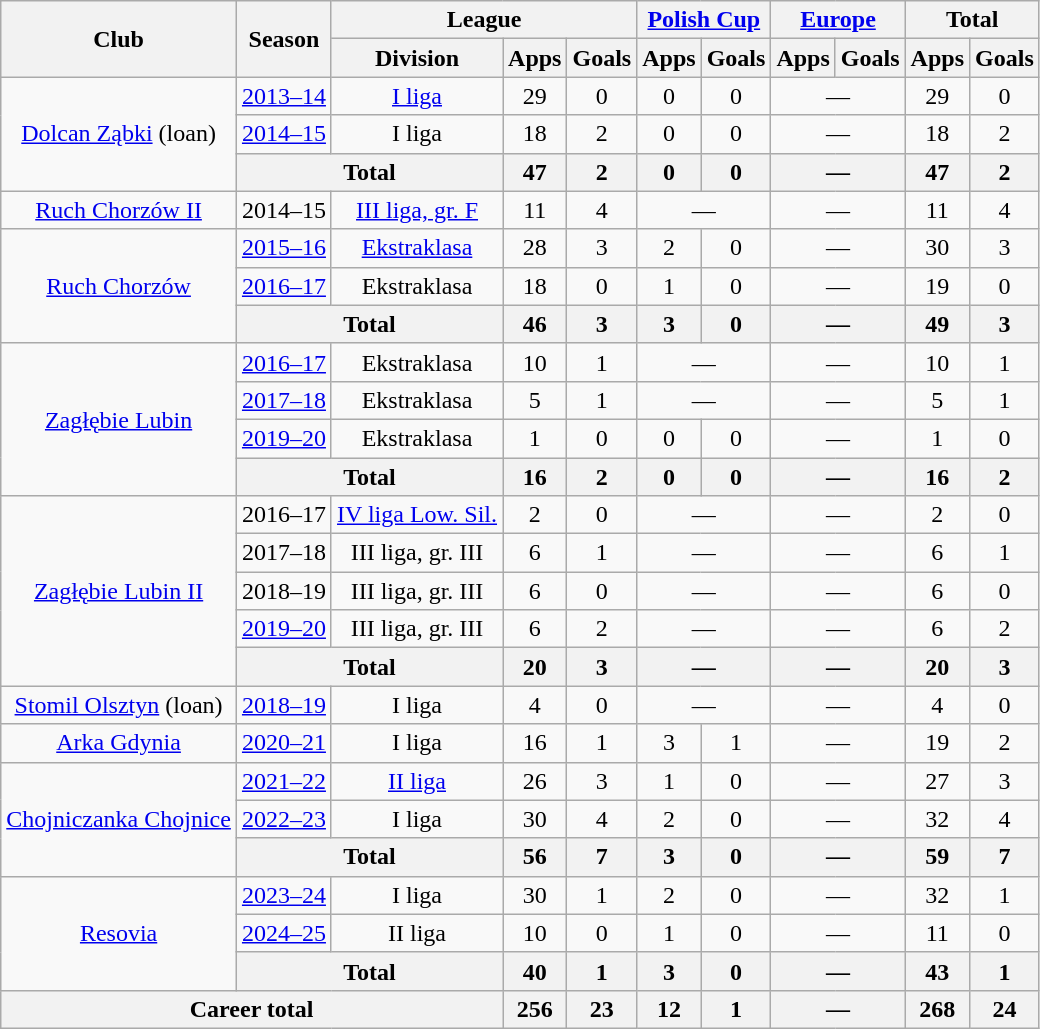<table class="wikitable" style="text-align: center;">
<tr>
<th rowspan="2">Club</th>
<th rowspan="2">Season</th>
<th colspan="3">League</th>
<th colspan="2"><a href='#'>Polish Cup</a></th>
<th colspan="2"><a href='#'>Europe</a></th>
<th colspan="2">Total</th>
</tr>
<tr>
<th>Division</th>
<th>Apps</th>
<th>Goals</th>
<th>Apps</th>
<th>Goals</th>
<th>Apps</th>
<th>Goals</th>
<th>Apps</th>
<th>Goals</th>
</tr>
<tr>
<td rowspan="3"><a href='#'>Dolcan Ząbki</a> (loan)</td>
<td><a href='#'>2013–14</a></td>
<td><a href='#'>I liga</a></td>
<td>29</td>
<td>0</td>
<td>0</td>
<td>0</td>
<td colspan="2">—</td>
<td>29</td>
<td>0</td>
</tr>
<tr>
<td><a href='#'>2014–15</a></td>
<td>I liga</td>
<td>18</td>
<td>2</td>
<td>0</td>
<td>0</td>
<td colspan="2">—</td>
<td>18</td>
<td>2</td>
</tr>
<tr>
<th colspan="2">Total</th>
<th>47</th>
<th>2</th>
<th>0</th>
<th>0</th>
<th colspan="2">—</th>
<th>47</th>
<th>2</th>
</tr>
<tr>
<td><a href='#'>Ruch Chorzów II</a></td>
<td>2014–15</td>
<td><a href='#'>III liga, gr. F</a></td>
<td>11</td>
<td>4</td>
<td colspan="2">—</td>
<td colspan="2">—</td>
<td>11</td>
<td>4</td>
</tr>
<tr>
<td rowspan="3"><a href='#'>Ruch Chorzów</a></td>
<td><a href='#'>2015–16</a></td>
<td><a href='#'>Ekstraklasa</a></td>
<td>28</td>
<td>3</td>
<td>2</td>
<td>0</td>
<td colspan="2">—</td>
<td>30</td>
<td>3</td>
</tr>
<tr>
<td><a href='#'>2016–17</a></td>
<td>Ekstraklasa</td>
<td>18</td>
<td>0</td>
<td>1</td>
<td>0</td>
<td colspan="2">—</td>
<td>19</td>
<td>0</td>
</tr>
<tr>
<th colspan="2">Total</th>
<th>46</th>
<th>3</th>
<th>3</th>
<th>0</th>
<th colspan="2">—</th>
<th>49</th>
<th>3</th>
</tr>
<tr>
<td rowspan="4"><a href='#'>Zagłębie Lubin</a></td>
<td><a href='#'>2016–17</a></td>
<td>Ekstraklasa</td>
<td>10</td>
<td>1</td>
<td colspan="2">—</td>
<td colspan="2">—</td>
<td>10</td>
<td>1</td>
</tr>
<tr>
<td><a href='#'>2017–18</a></td>
<td>Ekstraklasa</td>
<td>5</td>
<td>1</td>
<td colspan="2">—</td>
<td colspan="2">—</td>
<td>5</td>
<td>1</td>
</tr>
<tr>
<td><a href='#'>2019–20</a></td>
<td>Ekstraklasa</td>
<td>1</td>
<td>0</td>
<td>0</td>
<td>0</td>
<td colspan="2">—</td>
<td>1</td>
<td>0</td>
</tr>
<tr>
<th colspan="2">Total</th>
<th>16</th>
<th>2</th>
<th>0</th>
<th>0</th>
<th colspan="2">—</th>
<th>16</th>
<th>2</th>
</tr>
<tr>
<td rowspan="5"><a href='#'>Zagłębie Lubin II</a></td>
<td>2016–17</td>
<td><a href='#'>IV liga Low. Sil.</a></td>
<td>2</td>
<td>0</td>
<td colspan="2">—</td>
<td colspan="2">—</td>
<td>2</td>
<td>0</td>
</tr>
<tr>
<td>2017–18</td>
<td>III liga, gr. III</td>
<td>6</td>
<td>1</td>
<td colspan="2">—</td>
<td colspan="2">—</td>
<td>6</td>
<td>1</td>
</tr>
<tr>
<td>2018–19</td>
<td>III liga, gr. III</td>
<td>6</td>
<td>0</td>
<td colspan="2">—</td>
<td colspan="2">—</td>
<td>6</td>
<td>0</td>
</tr>
<tr>
<td><a href='#'>2019–20</a></td>
<td>III liga, gr. III</td>
<td>6</td>
<td>2</td>
<td colspan="2">—</td>
<td colspan="2">—</td>
<td>6</td>
<td>2</td>
</tr>
<tr>
<th colspan="2">Total</th>
<th>20</th>
<th>3</th>
<th colspan="2">—</th>
<th colspan="2">—</th>
<th>20</th>
<th>3</th>
</tr>
<tr>
<td><a href='#'>Stomil Olsztyn</a> (loan)</td>
<td><a href='#'>2018–19</a></td>
<td>I liga</td>
<td>4</td>
<td>0</td>
<td colspan="2">—</td>
<td colspan="2">—</td>
<td>4</td>
<td>0</td>
</tr>
<tr>
<td><a href='#'>Arka Gdynia</a></td>
<td><a href='#'>2020–21</a></td>
<td>I liga</td>
<td>16</td>
<td>1</td>
<td>3</td>
<td>1</td>
<td colspan="2">—</td>
<td>19</td>
<td>2</td>
</tr>
<tr>
<td rowspan="3"><a href='#'>Chojniczanka Chojnice</a></td>
<td><a href='#'>2021–22</a></td>
<td><a href='#'>II liga</a></td>
<td>26</td>
<td>3</td>
<td>1</td>
<td>0</td>
<td colspan="2">—</td>
<td>27</td>
<td>3</td>
</tr>
<tr>
<td><a href='#'>2022–23</a></td>
<td>I liga</td>
<td>30</td>
<td>4</td>
<td>2</td>
<td>0</td>
<td colspan="2">—</td>
<td>32</td>
<td>4</td>
</tr>
<tr>
<th colspan="2">Total</th>
<th>56</th>
<th>7</th>
<th>3</th>
<th>0</th>
<th colspan="2">—</th>
<th>59</th>
<th>7</th>
</tr>
<tr>
<td rowspan="3"><a href='#'>Resovia</a></td>
<td><a href='#'>2023–24</a></td>
<td>I liga</td>
<td>30</td>
<td>1</td>
<td>2</td>
<td>0</td>
<td colspan="2">—</td>
<td>32</td>
<td>1</td>
</tr>
<tr>
<td><a href='#'>2024–25</a></td>
<td>II liga</td>
<td>10</td>
<td>0</td>
<td>1</td>
<td>0</td>
<td colspan="2">—</td>
<td>11</td>
<td>0</td>
</tr>
<tr>
<th colspan="2">Total</th>
<th>40</th>
<th>1</th>
<th>3</th>
<th>0</th>
<th colspan="2">—</th>
<th>43</th>
<th>1</th>
</tr>
<tr>
<th colspan="3">Career total</th>
<th>256</th>
<th>23</th>
<th>12</th>
<th>1</th>
<th colspan="2">—</th>
<th>268</th>
<th>24</th>
</tr>
</table>
